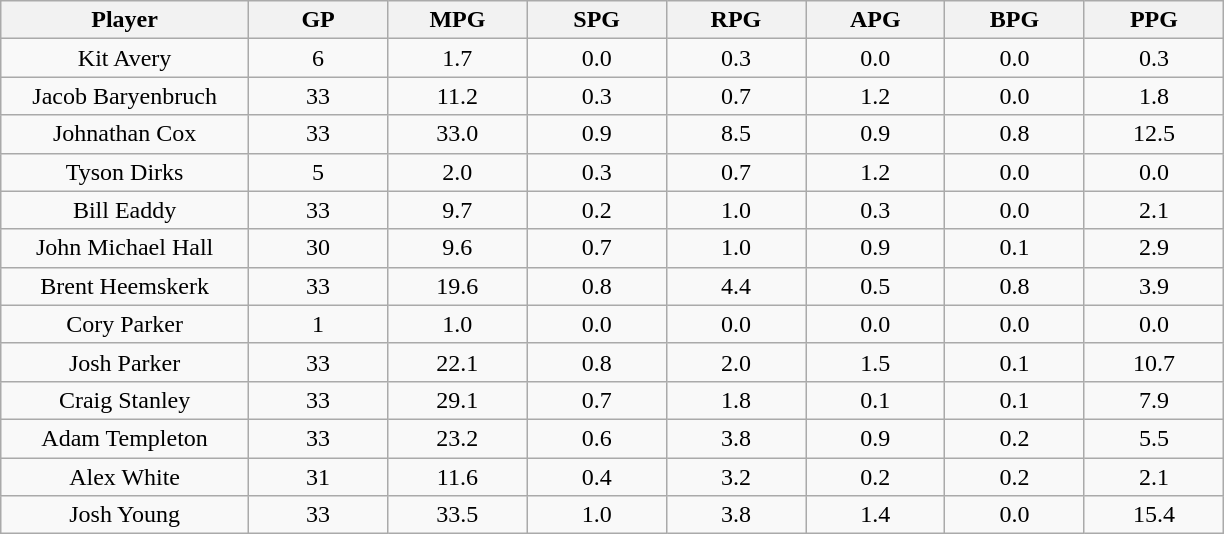<table class="wikitable sortable">
<tr>
<th bgcolor="#DDDDFF" width="16%">Player</th>
<th bgcolor="#DDDDFF" width="9%">GP</th>
<th bgcolor="#DDDDFF" width="9%">MPG</th>
<th bgcolor="#DDDDFF" width="9%">SPG</th>
<th bgcolor="#DDDDFF" width="9%">RPG</th>
<th bgcolor="#DDDDFF" width="9%">APG</th>
<th bgcolor="#DDDDFF" width="9%">BPG</th>
<th bgcolor="#DDDDFF" width="9%">PPG</th>
</tr>
<tr align="center">
<td>Kit Avery</td>
<td>6</td>
<td>1.7</td>
<td>0.0</td>
<td>0.3</td>
<td>0.0</td>
<td>0.0</td>
<td>0.3</td>
</tr>
<tr align="center">
<td>Jacob Baryenbruch</td>
<td>33</td>
<td>11.2</td>
<td>0.3</td>
<td>0.7</td>
<td>1.2</td>
<td>0.0</td>
<td>1.8</td>
</tr>
<tr align="center">
<td>Johnathan Cox</td>
<td>33</td>
<td>33.0</td>
<td>0.9</td>
<td>8.5</td>
<td>0.9</td>
<td>0.8</td>
<td>12.5</td>
</tr>
<tr align="center">
<td>Tyson Dirks</td>
<td>5</td>
<td>2.0</td>
<td>0.3</td>
<td>0.7</td>
<td>1.2</td>
<td>0.0</td>
<td>0.0</td>
</tr>
<tr align="center">
<td>Bill Eaddy</td>
<td>33</td>
<td>9.7</td>
<td>0.2</td>
<td>1.0</td>
<td>0.3</td>
<td>0.0</td>
<td>2.1</td>
</tr>
<tr align="center">
<td>John Michael Hall</td>
<td>30</td>
<td>9.6</td>
<td>0.7</td>
<td>1.0</td>
<td>0.9</td>
<td>0.1</td>
<td>2.9</td>
</tr>
<tr align="center">
<td>Brent Heemskerk</td>
<td>33</td>
<td>19.6</td>
<td>0.8</td>
<td>4.4</td>
<td>0.5</td>
<td>0.8</td>
<td>3.9</td>
</tr>
<tr align="center">
<td>Cory Parker</td>
<td>1</td>
<td>1.0</td>
<td>0.0</td>
<td>0.0</td>
<td>0.0</td>
<td>0.0</td>
<td>0.0</td>
</tr>
<tr align="center">
<td>Josh Parker</td>
<td>33</td>
<td>22.1</td>
<td>0.8</td>
<td>2.0</td>
<td>1.5</td>
<td>0.1</td>
<td>10.7</td>
</tr>
<tr align="center">
<td>Craig Stanley</td>
<td>33</td>
<td>29.1</td>
<td>0.7</td>
<td>1.8</td>
<td>0.1</td>
<td>0.1</td>
<td>7.9</td>
</tr>
<tr align="center">
<td>Adam Templeton</td>
<td>33</td>
<td>23.2</td>
<td>0.6</td>
<td>3.8</td>
<td>0.9</td>
<td>0.2</td>
<td>5.5</td>
</tr>
<tr align="center">
<td>Alex White</td>
<td>31</td>
<td>11.6</td>
<td>0.4</td>
<td>3.2</td>
<td>0.2</td>
<td>0.2</td>
<td>2.1</td>
</tr>
<tr align="center">
<td>Josh Young</td>
<td>33</td>
<td>33.5</td>
<td>1.0</td>
<td>3.8</td>
<td>1.4</td>
<td>0.0</td>
<td>15.4</td>
</tr>
</table>
